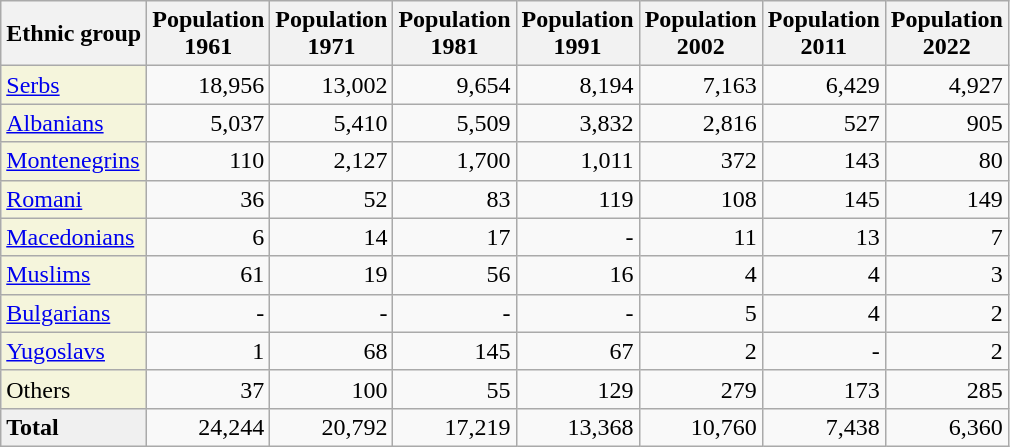<table class="wikitable ">
<tr>
<th>Ethnic group</th>
<th>Population<br>1961</th>
<th>Population<br>1971</th>
<th>Population<br>1981</th>
<th>Population<br>1991</th>
<th>Population<br>2002</th>
<th>Population<br>2011</th>
<th>Population<br>2022</th>
</tr>
<tr>
<td style="background:#F5F5DC;"><a href='#'>Serbs</a></td>
<td align="right">18,956</td>
<td align="right">13,002</td>
<td align="right">9,654</td>
<td align="right">8,194</td>
<td align="right">7,163</td>
<td align="right">6,429</td>
<td align="right">4,927</td>
</tr>
<tr>
<td style="background:#F5F5DC;"><a href='#'>Albanians</a></td>
<td align="right">5,037</td>
<td align="right">5,410</td>
<td align="right">5,509</td>
<td align="right">3,832</td>
<td align="right">2,816</td>
<td align="right">527</td>
<td align="right">905</td>
</tr>
<tr>
<td style="background:#F5F5DC;"><a href='#'>Montenegrins</a></td>
<td align="right">110</td>
<td align="right">2,127</td>
<td align="right">1,700</td>
<td align="right">1,011</td>
<td align="right">372</td>
<td align="right">143</td>
<td align="right">80</td>
</tr>
<tr>
<td style="background:#F5F5DC;"><a href='#'>Romani</a></td>
<td align="right">36</td>
<td align="right">52</td>
<td align="right">83</td>
<td align="right">119</td>
<td align="right">108</td>
<td align="right">145</td>
<td align="right">149</td>
</tr>
<tr>
<td style="background:#F5F5DC;"><a href='#'>Macedonians</a></td>
<td align="right">6</td>
<td align="right">14</td>
<td align="right">17</td>
<td align="right">-</td>
<td align="right">11</td>
<td align="right">13</td>
<td align="right">7</td>
</tr>
<tr>
<td style="background:#F5F5DC;"><a href='#'>Muslims</a></td>
<td align="right">61</td>
<td align="right">19</td>
<td align="right">56</td>
<td align="right">16</td>
<td align="right">4</td>
<td align="right">4</td>
<td align="right">3</td>
</tr>
<tr>
<td style="background:#F5F5DC;"><a href='#'>Bulgarians</a></td>
<td align="right">-</td>
<td align="right">-</td>
<td align="right">-</td>
<td align="right">-</td>
<td align="right">5</td>
<td align="right">4</td>
<td align="right">2</td>
</tr>
<tr>
<td style="background:#F5F5DC;"><a href='#'>Yugoslavs</a></td>
<td align="right">1</td>
<td align="right">68</td>
<td align="right">145</td>
<td align="right">67</td>
<td align="right">2</td>
<td align="right">-</td>
<td align="right">2</td>
</tr>
<tr>
<td style="background:#F5F5DC;">Others</td>
<td align="right">37</td>
<td align="right">100</td>
<td align="right">55</td>
<td align="right">129</td>
<td align="right">279</td>
<td align="right">173</td>
<td align="right">285</td>
</tr>
<tr>
<td style="background:#F0F0F0;"><strong>Total</strong></td>
<td align="right">24,244</td>
<td align="right">20,792</td>
<td align="right">17,219</td>
<td align="right">13,368</td>
<td align="right">10,760</td>
<td align="right">7,438</td>
<td align="right">6,360</td>
</tr>
</table>
